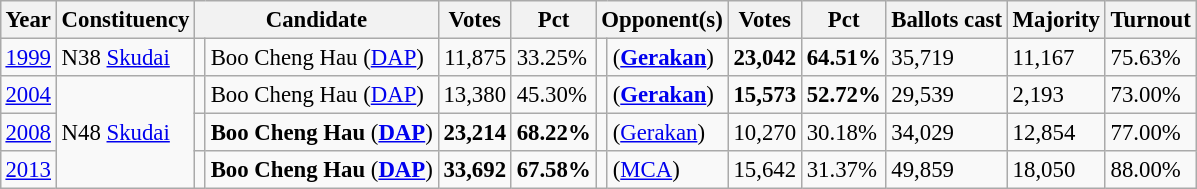<table class="wikitable" style="margin:0.5em ; font-size:95%">
<tr>
<th>Year</th>
<th>Constituency</th>
<th colspan=2>Candidate</th>
<th>Votes</th>
<th>Pct</th>
<th colspan=2>Opponent(s)</th>
<th>Votes</th>
<th>Pct</th>
<th>Ballots cast</th>
<th>Majority</th>
<th>Turnout</th>
</tr>
<tr>
<td><a href='#'>1999</a></td>
<td>N38 <a href='#'>Skudai</a></td>
<td></td>
<td>Boo Cheng Hau (<a href='#'>DAP</a>)</td>
<td align="right">11,875</td>
<td>33.25%</td>
<td></td>
<td> (<a href='#'><strong>Gerakan</strong></a>)</td>
<td align="right"><strong>23,042</strong></td>
<td><strong>64.51%</strong></td>
<td>35,719</td>
<td>11,167</td>
<td>75.63%</td>
</tr>
<tr>
<td><a href='#'>2004</a></td>
<td rowspan=3>N48 <a href='#'>Skudai</a></td>
<td></td>
<td>Boo Cheng Hau (<a href='#'>DAP</a>)</td>
<td align="right">13,380</td>
<td>45.30%</td>
<td></td>
<td> (<a href='#'><strong>Gerakan</strong></a>)</td>
<td align="right"><strong>15,573</strong></td>
<td><strong>52.72%</strong></td>
<td>29,539</td>
<td>2,193</td>
<td>73.00%</td>
</tr>
<tr>
<td><a href='#'>2008</a></td>
<td></td>
<td><strong>Boo Cheng Hau</strong> (<a href='#'><strong>DAP</strong></a>)</td>
<td align="right"><strong>23,214</strong></td>
<td><strong>68.22%</strong></td>
<td></td>
<td> (<a href='#'>Gerakan</a>)</td>
<td align="right">10,270</td>
<td>30.18%</td>
<td>34,029</td>
<td>12,854</td>
<td>77.00%</td>
</tr>
<tr>
<td><a href='#'>2013</a></td>
<td></td>
<td><strong>Boo Cheng Hau</strong> (<a href='#'><strong>DAP</strong></a>)</td>
<td align="right"><strong>33,692</strong></td>
<td><strong>67.58%</strong></td>
<td></td>
<td> (<a href='#'>MCA</a>)</td>
<td align="right">15,642</td>
<td>31.37%</td>
<td>49,859</td>
<td>18,050</td>
<td>88.00%</td>
</tr>
</table>
